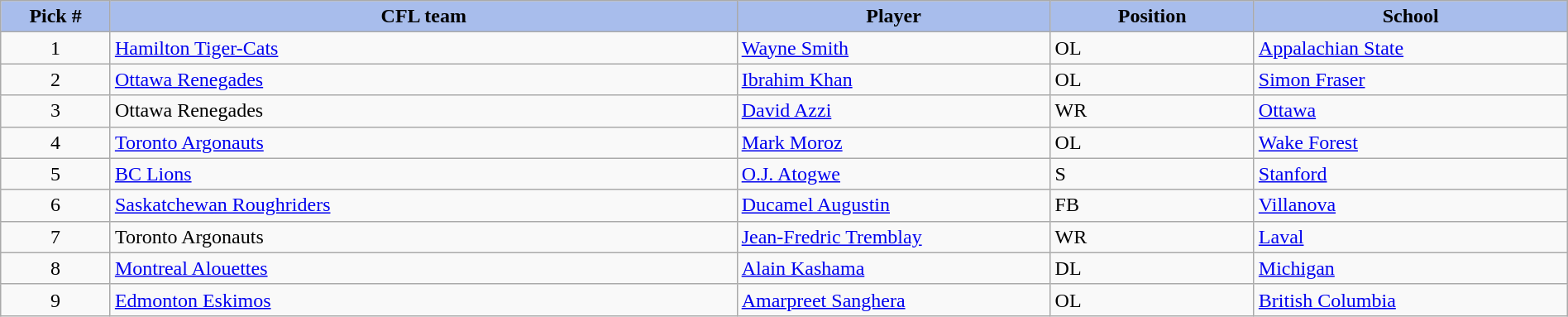<table class="wikitable" style="width: 100%">
<tr>
<th style="background:#A8BDEC;" width=7%>Pick #</th>
<th width=40% style="background:#A8BDEC;">CFL team</th>
<th width=20% style="background:#A8BDEC;">Player</th>
<th width=13% style="background:#A8BDEC;">Position</th>
<th width=20% style="background:#A8BDEC;">School</th>
</tr>
<tr>
<td align=center>1</td>
<td><a href='#'>Hamilton Tiger-Cats</a></td>
<td><a href='#'>Wayne Smith</a></td>
<td>OL</td>
<td><a href='#'>Appalachian State</a></td>
</tr>
<tr>
<td align=center>2</td>
<td><a href='#'>Ottawa Renegades</a></td>
<td><a href='#'>Ibrahim Khan</a></td>
<td>OL</td>
<td><a href='#'>Simon Fraser</a></td>
</tr>
<tr>
<td align=center>3</td>
<td>Ottawa Renegades</td>
<td><a href='#'>David Azzi</a></td>
<td>WR</td>
<td><a href='#'>Ottawa</a></td>
</tr>
<tr>
<td align=center>4</td>
<td><a href='#'>Toronto Argonauts</a></td>
<td><a href='#'>Mark Moroz</a></td>
<td>OL</td>
<td><a href='#'>Wake Forest</a></td>
</tr>
<tr>
<td align=center>5</td>
<td><a href='#'>BC Lions</a></td>
<td><a href='#'>O.J. Atogwe</a></td>
<td>S</td>
<td><a href='#'>Stanford</a></td>
</tr>
<tr>
<td align=center>6</td>
<td><a href='#'>Saskatchewan Roughriders</a></td>
<td><a href='#'>Ducamel Augustin</a></td>
<td>FB</td>
<td><a href='#'>Villanova</a></td>
</tr>
<tr>
<td align=center>7</td>
<td>Toronto Argonauts</td>
<td><a href='#'>Jean-Fredric Tremblay</a></td>
<td>WR</td>
<td><a href='#'>Laval</a></td>
</tr>
<tr>
<td align=center>8</td>
<td><a href='#'>Montreal Alouettes</a></td>
<td><a href='#'>Alain Kashama</a></td>
<td>DL</td>
<td><a href='#'>Michigan</a></td>
</tr>
<tr>
<td align=center>9</td>
<td><a href='#'>Edmonton Eskimos</a></td>
<td><a href='#'>Amarpreet Sanghera</a></td>
<td>OL</td>
<td><a href='#'>British Columbia</a></td>
</tr>
</table>
